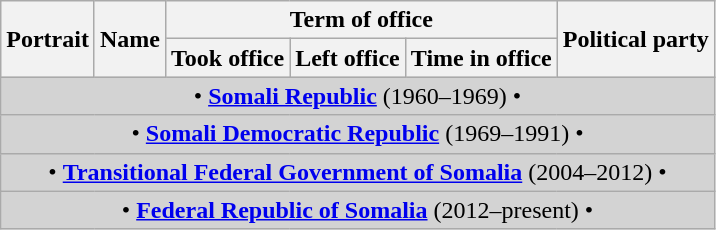<table class="wikitable" style="text-align:center">
<tr>
<th rowspan=2>Portrait</th>
<th rowspan=2>Name<br></th>
<th colspan=3>Term of office</th>
<th colspan=2 rowspan=2>Political party</th>
</tr>
<tr>
<th>Took office</th>
<th>Left office</th>
<th>Time in office</th>
</tr>
<tr bgcolor="lightgrey" style="text-align:center">
<td colspan=7> • <strong><a href='#'>Somali Republic</a></strong> (1960–1969) • <br>




</td>
</tr>
<tr bgcolor="lightgrey" style="text-align:center">
<td colspan=7> • <strong><a href='#'>Somali Democratic Republic</a></strong> (1969–1991) • <br>





</td>
</tr>
<tr bgcolor="lightgrey" style="text-align:center">
<td colspan=7> • <strong><a href='#'>Transitional Federal Government of Somalia</a></strong> (2004–2012) • <br>







</td>
</tr>
<tr bgcolor="lightgrey" style="text-align:center">
<td colspan=7> • <strong><a href='#'>Federal Republic of Somalia</a></strong> (2012–present) • <br>







</td>
</tr>
</table>
